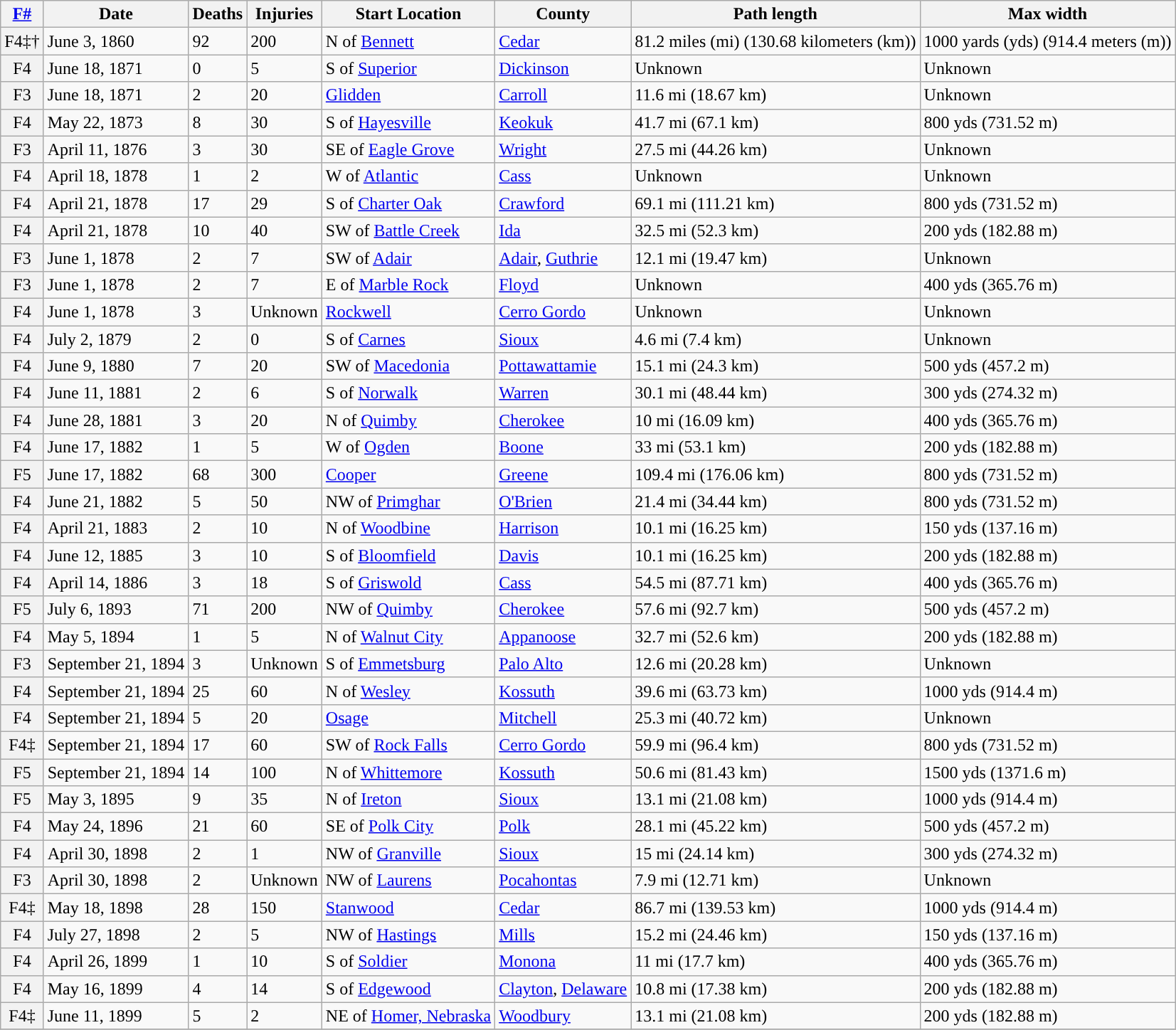<table class="wikitable sortable">
<tr>
<th scope="col"><a href='#'>F#</a></th>
<th scope="col">Date</th>
<th scope="col">Deaths</th>
<th scope="col">Injuries</th>
<th scope="col">Start Location</th>
<th scope="col">County</th>
<th scope="col">Path length</th>
<th scope="col">Max width</th>
</tr>
<tr>
<th scope="row" rowspan="1" style="font-weight:normal; background-color:#">F4‡†</th>
<td>June 3, 1860</td>
<td>92</td>
<td>200</td>
<td>N of <a href='#'>Bennett</a></td>
<td><a href='#'>Cedar</a></td>
<td>81.2 miles (mi) (130.68 kilometers (km))</td>
<td>1000 yards (yds) (914.4 meters (m))</td>
</tr>
<tr>
<th scope="row" rowspan="1" style="font-weight:normal; background-color:#">F4</th>
<td>June 18, 1871</td>
<td>0</td>
<td>5</td>
<td>S of <a href='#'>Superior</a></td>
<td><a href='#'>Dickinson</a></td>
<td>Unknown</td>
<td>Unknown</td>
</tr>
<tr>
<th scope="row" rowspan="1" style="font-weight:normal; background-color:#">F3</th>
<td>June 18, 1871</td>
<td>2</td>
<td>20</td>
<td><a href='#'>Glidden</a></td>
<td><a href='#'>Carroll</a></td>
<td>11.6 mi (18.67 km)</td>
<td>Unknown</td>
</tr>
<tr>
<th scope="row" rowspan="1" style="font-weight:normal; background-color:#">F4</th>
<td>May 22, 1873</td>
<td>8</td>
<td>30</td>
<td>S of <a href='#'>Hayesville</a></td>
<td><a href='#'>Keokuk</a></td>
<td>41.7 mi (67.1 km)</td>
<td>800 yds (731.52 m)</td>
</tr>
<tr>
<th scope="row" rowspan="1" style="font-weight:normal; background-color:#">F3</th>
<td>April 11, 1876</td>
<td>3</td>
<td>30</td>
<td>SE of <a href='#'>Eagle Grove</a></td>
<td><a href='#'>Wright</a></td>
<td>27.5 mi (44.26 km)</td>
<td>Unknown</td>
</tr>
<tr>
<th scope="row" rowspan="1" style="font-weight:normal; background-color:#">F4</th>
<td>April 18, 1878</td>
<td>1</td>
<td>2</td>
<td>W of <a href='#'>Atlantic</a></td>
<td><a href='#'>Cass</a></td>
<td>Unknown</td>
<td>Unknown</td>
</tr>
<tr>
<th scope="row" rowspan="1" style="font-weight:normal; background-color:#">F4</th>
<td>April 21, 1878</td>
<td>17</td>
<td>29</td>
<td>S of <a href='#'>Charter Oak</a></td>
<td><a href='#'>Crawford</a></td>
<td>69.1 mi (111.21 km)</td>
<td>800 yds (731.52 m)</td>
</tr>
<tr>
<th scope="row" rowspan="1" style="font-weight:normal; background-color:#">F4</th>
<td>April 21, 1878</td>
<td>10</td>
<td>40</td>
<td>SW of <a href='#'>Battle Creek</a></td>
<td><a href='#'>Ida</a></td>
<td>32.5 mi (52.3 km)</td>
<td>200 yds (182.88 m)</td>
</tr>
<tr>
<th scope="row" rowspan="1" style="font-weight:normal; background-color:#">F3</th>
<td>June 1, 1878</td>
<td>2</td>
<td>7</td>
<td>SW of <a href='#'>Adair</a></td>
<td><a href='#'>Adair</a>, <a href='#'>Guthrie</a></td>
<td>12.1 mi (19.47 km)</td>
<td>Unknown</td>
</tr>
<tr>
<th scope="row" rowspan="1" style="font-weight:normal; background-color:#">F3</th>
<td>June 1, 1878</td>
<td>2</td>
<td>7</td>
<td>E of <a href='#'>Marble Rock</a></td>
<td><a href='#'>Floyd</a></td>
<td>Unknown</td>
<td>400 yds (365.76 m)</td>
</tr>
<tr>
<th scope="row" rowspan="1" style="font-weight:normal; background-color:#">F4</th>
<td>June 1, 1878</td>
<td>3</td>
<td>Unknown</td>
<td><a href='#'>Rockwell</a></td>
<td><a href='#'>Cerro Gordo</a></td>
<td>Unknown</td>
<td>Unknown</td>
</tr>
<tr>
<th scope="row" rowspan="1" style="font-weight:normal; background-color:#">F4</th>
<td>July 2, 1879</td>
<td>2</td>
<td>0</td>
<td>S of <a href='#'>Carnes</a></td>
<td><a href='#'>Sioux</a></td>
<td>4.6 mi (7.4 km)</td>
<td>Unknown</td>
</tr>
<tr>
<th scope="row" rowspan="1" style="font-weight:normal; background-color:#">F4</th>
<td>June 9, 1880</td>
<td>7</td>
<td>20</td>
<td>SW of <a href='#'>Macedonia</a></td>
<td><a href='#'>Pottawattamie</a></td>
<td>15.1 mi (24.3 km)</td>
<td>500 yds (457.2 m)</td>
</tr>
<tr>
<th scope="row" rowspan="1" style="font-weight:normal; background-color:#">F4</th>
<td>June 11, 1881</td>
<td>2</td>
<td>6</td>
<td>S of <a href='#'>Norwalk</a></td>
<td><a href='#'>Warren</a></td>
<td>30.1 mi (48.44 km)</td>
<td>300 yds (274.32 m)</td>
</tr>
<tr>
<th scope="row" rowspan="1" style="font-weight:normal; background-color:#">F4</th>
<td>June 28, 1881</td>
<td>3</td>
<td>20</td>
<td>N of <a href='#'>Quimby</a></td>
<td><a href='#'>Cherokee</a></td>
<td>10 mi (16.09 km)</td>
<td>400 yds (365.76 m)</td>
</tr>
<tr>
<th scope="row" rowspan="1" style="font-weight:normal; background-color:#">F4</th>
<td>June 17, 1882</td>
<td>1</td>
<td>5</td>
<td>W of <a href='#'>Ogden</a></td>
<td><a href='#'>Boone</a></td>
<td>33 mi (53.1 km)</td>
<td>200 yds (182.88 m)</td>
</tr>
<tr>
<th scope="row" rowspan="1" style="font-weight:normal; background-color:#">F5</th>
<td>June 17, 1882</td>
<td>68</td>
<td>300</td>
<td><a href='#'>Cooper</a></td>
<td><a href='#'>Greene</a></td>
<td>109.4 mi (176.06 km)</td>
<td>800 yds (731.52 m)</td>
</tr>
<tr>
<th scope="row" rowspan="1" style="font-weight:normal; background-color:#">F4</th>
<td>June 21, 1882</td>
<td>5</td>
<td>50</td>
<td>NW of <a href='#'>Primghar</a></td>
<td><a href='#'>O'Brien</a></td>
<td>21.4 mi (34.44 km)</td>
<td>800 yds (731.52 m)</td>
</tr>
<tr>
<th scope="row" rowspan="1" style="font-weight:normal; background-color:#">F4</th>
<td>April 21, 1883</td>
<td>2</td>
<td>10</td>
<td>N of <a href='#'>Woodbine</a></td>
<td><a href='#'>Harrison</a></td>
<td>10.1 mi (16.25 km)</td>
<td>150 yds (137.16 m)</td>
</tr>
<tr>
<th scope="row" rowspan="1" style="font-weight:normal; background-color:#">F4</th>
<td>June 12, 1885</td>
<td>3</td>
<td>10</td>
<td>S of <a href='#'>Bloomfield</a></td>
<td><a href='#'>Davis</a></td>
<td>10.1 mi (16.25 km)</td>
<td>200 yds (182.88 m)</td>
</tr>
<tr>
<th scope="row" rowspan="1" style="font-weight:normal; background-color:#">F4</th>
<td>April 14, 1886</td>
<td>3</td>
<td>18</td>
<td>S of <a href='#'>Griswold</a></td>
<td><a href='#'>Cass</a></td>
<td>54.5 mi (87.71 km)</td>
<td>400 yds (365.76 m)</td>
</tr>
<tr>
<th scope="row" rowspan="1" style="font-weight:normal; background-color:#">F5</th>
<td>July 6, 1893</td>
<td>71</td>
<td>200</td>
<td>NW of <a href='#'>Quimby</a></td>
<td><a href='#'>Cherokee</a></td>
<td>57.6 mi (92.7 km)</td>
<td>500 yds (457.2 m)</td>
</tr>
<tr>
<th scope="row" rowspan="1" style="font-weight:normal; background-color:#">F4</th>
<td>May 5, 1894</td>
<td>1</td>
<td>5</td>
<td>N of <a href='#'>Walnut City</a></td>
<td><a href='#'>Appanoose</a></td>
<td>32.7 mi (52.6 km)</td>
<td>200 yds (182.88 m)</td>
</tr>
<tr>
<th scope="row" rowspan="1" style="font-weight:normal; background-color:#">F3</th>
<td>September 21, 1894</td>
<td>3</td>
<td>Unknown</td>
<td>S of <a href='#'>Emmetsburg</a></td>
<td><a href='#'>Palo Alto</a></td>
<td>12.6 mi (20.28 km)</td>
<td>Unknown</td>
</tr>
<tr>
<th scope="row" rowspan="1" style="font-weight:normal; background-color:#">F4</th>
<td>September 21, 1894</td>
<td>25</td>
<td>60</td>
<td>N of <a href='#'>Wesley</a></td>
<td><a href='#'>Kossuth</a></td>
<td>39.6 mi (63.73 km)</td>
<td>1000 yds (914.4 m)</td>
</tr>
<tr>
<th scope="row" rowspan="1" style="font-weight:normal; background-color:#">F4</th>
<td>September 21, 1894</td>
<td>5</td>
<td>20</td>
<td><a href='#'>Osage</a></td>
<td><a href='#'>Mitchell</a></td>
<td>25.3 mi (40.72 km)</td>
<td>Unknown</td>
</tr>
<tr>
<th scope="row" rowspan="1" style="font-weight:normal; background-color:#">F4‡</th>
<td>September 21, 1894</td>
<td>17</td>
<td>60</td>
<td>SW of <a href='#'>Rock Falls</a></td>
<td><a href='#'>Cerro Gordo</a></td>
<td>59.9 mi (96.4 km)</td>
<td>800 yds (731.52 m)</td>
</tr>
<tr>
<th scope="row" rowspan="1" style="font-weight:normal; background-color:#">F5</th>
<td>September 21, 1894</td>
<td>14</td>
<td>100</td>
<td>N of <a href='#'>Whittemore</a></td>
<td><a href='#'>Kossuth</a></td>
<td>50.6 mi (81.43 km)</td>
<td>1500 yds (1371.6 m)</td>
</tr>
<tr>
<th scope="row" rowspan="1" style="font-weight:normal; background-color:#">F5</th>
<td>May 3, 1895</td>
<td>9</td>
<td>35</td>
<td>N of <a href='#'>Ireton</a></td>
<td><a href='#'>Sioux</a></td>
<td>13.1 mi (21.08 km)</td>
<td>1000 yds (914.4 m)</td>
</tr>
<tr>
<th scope="row" rowspan="1" style="font-weight:normal; background-color:#">F4</th>
<td>May 24, 1896</td>
<td>21</td>
<td>60</td>
<td>SE of <a href='#'>Polk City</a></td>
<td><a href='#'>Polk</a></td>
<td>28.1 mi (45.22 km)</td>
<td>500 yds (457.2 m)</td>
</tr>
<tr>
<th scope="row" rowspan="1" style="font-weight:normal; background-color:#">F4</th>
<td>April 30, 1898</td>
<td>2</td>
<td>1</td>
<td>NW of <a href='#'>Granville</a></td>
<td><a href='#'>Sioux</a></td>
<td>15 mi (24.14 km)</td>
<td>300 yds (274.32 m)</td>
</tr>
<tr>
<th scope="row" rowspan="1" style="font-weight:normal; background-color:#">F3</th>
<td>April 30, 1898</td>
<td>2</td>
<td>Unknown</td>
<td>NW of <a href='#'>Laurens</a></td>
<td><a href='#'>Pocahontas</a></td>
<td>7.9 mi (12.71 km)</td>
<td>Unknown</td>
</tr>
<tr>
<th scope="row" rowspan="1" style="font-weight:normal; background-color:#">F4‡</th>
<td>May 18, 1898</td>
<td>28</td>
<td>150</td>
<td><a href='#'>Stanwood</a></td>
<td><a href='#'>Cedar</a></td>
<td>86.7 mi (139.53 km)</td>
<td>1000 yds (914.4 m)</td>
</tr>
<tr>
<th scope="row" rowspan="1" style="font-weight:normal; background-color:#">F4</th>
<td>July 27, 1898</td>
<td>2</td>
<td>5</td>
<td>NW of <a href='#'>Hastings</a></td>
<td><a href='#'>Mills</a></td>
<td>15.2 mi (24.46 km)</td>
<td>150 yds (137.16 m)</td>
</tr>
<tr>
<th scope="row" rowspan="1" style="font-weight:normal; background-color:#">F4</th>
<td>April 26, 1899</td>
<td>1</td>
<td>10</td>
<td>S of <a href='#'>Soldier</a></td>
<td><a href='#'>Monona</a></td>
<td>11 mi (17.7 km)</td>
<td>400 yds (365.76 m)</td>
</tr>
<tr>
<th scope="row" rowspan="1" style="font-weight:normal; background-color:#">F4</th>
<td>May 16, 1899</td>
<td>4</td>
<td>14</td>
<td>S of <a href='#'>Edgewood</a></td>
<td><a href='#'>Clayton</a>, <a href='#'>Delaware</a></td>
<td>10.8 mi (17.38 km)</td>
<td>200 yds (182.88 m)</td>
</tr>
<tr>
<th scope="row" rowspan="1" style="font-weight:normal; background-color:#">F4‡</th>
<td>June 11, 1899</td>
<td>5</td>
<td>2</td>
<td>NE of <a href='#'>Homer, Nebraska</a></td>
<td><a href='#'>Woodbury</a></td>
<td>13.1 mi (21.08 km)</td>
<td>200 yds (182.88 m)</td>
</tr>
<tr>
</tr>
</table>
